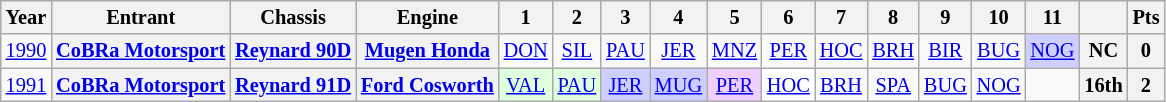<table class="wikitable" style="text-align:center; font-size:85%">
<tr>
<th>Year</th>
<th>Entrant</th>
<th>Chassis</th>
<th>Engine</th>
<th>1</th>
<th>2</th>
<th>3</th>
<th>4</th>
<th>5</th>
<th>6</th>
<th>7</th>
<th>8</th>
<th>9</th>
<th>10</th>
<th>11</th>
<th></th>
<th>Pts</th>
</tr>
<tr>
<td><a href='#'>1990</a></td>
<th nowrap><a href='#'>CoBRa Motorsport</a></th>
<th nowrap><a href='#'>Reynard 90D</a></th>
<th nowrap><a href='#'>Mugen Honda</a></th>
<td><a href='#'>DON</a></td>
<td><a href='#'>SIL</a></td>
<td><a href='#'>PAU</a></td>
<td><a href='#'>JER</a></td>
<td><a href='#'>MNZ</a></td>
<td><a href='#'>PER</a></td>
<td><a href='#'>HOC</a></td>
<td><a href='#'>BRH</a></td>
<td><a href='#'>BIR</a></td>
<td><a href='#'>BUG</a></td>
<td style="background:#CFCFFF;"><a href='#'>NOG</a><br></td>
<th>NC</th>
<th>0</th>
</tr>
<tr>
<td><a href='#'>1991</a></td>
<th nowrap><a href='#'>CoBRa Motorsport</a></th>
<th nowrap><a href='#'>Reynard 91D</a></th>
<th nowrap><a href='#'>Ford Cosworth</a></th>
<td style="background:#DFFFDF;"><a href='#'>VAL</a><br></td>
<td style="background:#DFFFDF;"><a href='#'>PAU</a><br></td>
<td style="background:#CFCFFF;"><a href='#'>JER</a><br></td>
<td style="background:#CFCFFF;"><a href='#'>MUG</a><br></td>
<td style="background:#EFCFFF;"><a href='#'>PER</a><br></td>
<td style="background:#FFFFFF;"><a href='#'>HOC</a><br></td>
<td><a href='#'>BRH</a></td>
<td><a href='#'>SPA</a></td>
<td><a href='#'>BUG</a></td>
<td><a href='#'>NOG</a></td>
<td></td>
<th>16th</th>
<th>2</th>
</tr>
</table>
